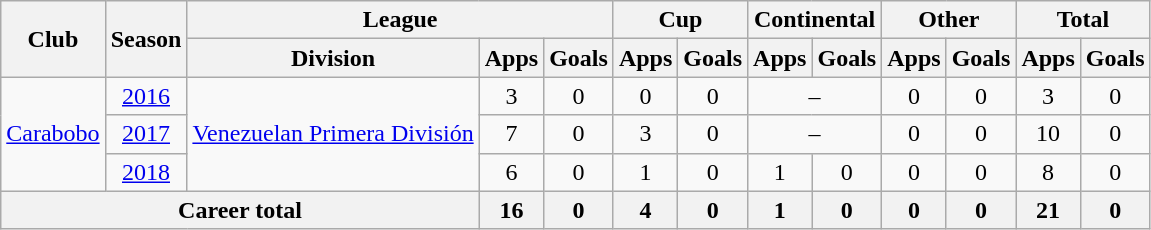<table class="wikitable" style="text-align: center">
<tr>
<th rowspan="2">Club</th>
<th rowspan="2">Season</th>
<th colspan="3">League</th>
<th colspan="2">Cup</th>
<th colspan="2">Continental</th>
<th colspan="2">Other</th>
<th colspan="2">Total</th>
</tr>
<tr>
<th>Division</th>
<th>Apps</th>
<th>Goals</th>
<th>Apps</th>
<th>Goals</th>
<th>Apps</th>
<th>Goals</th>
<th>Apps</th>
<th>Goals</th>
<th>Apps</th>
<th>Goals</th>
</tr>
<tr>
<td rowspan="3"><a href='#'>Carabobo</a></td>
<td><a href='#'>2016</a></td>
<td rowspan="3"><a href='#'>Venezuelan Primera División</a></td>
<td>3</td>
<td>0</td>
<td>0</td>
<td>0</td>
<td colspan="2">–</td>
<td>0</td>
<td>0</td>
<td>3</td>
<td>0</td>
</tr>
<tr>
<td><a href='#'>2017</a></td>
<td>7</td>
<td>0</td>
<td>3</td>
<td>0</td>
<td colspan="2">–</td>
<td>0</td>
<td>0</td>
<td>10</td>
<td>0</td>
</tr>
<tr>
<td><a href='#'>2018</a></td>
<td>6</td>
<td>0</td>
<td>1</td>
<td>0</td>
<td>1</td>
<td>0</td>
<td>0</td>
<td>0</td>
<td>8</td>
<td>0</td>
</tr>
<tr>
<th colspan="3"><strong>Career total</strong></th>
<th>16</th>
<th>0</th>
<th>4</th>
<th>0</th>
<th>1</th>
<th>0</th>
<th>0</th>
<th>0</th>
<th>21</th>
<th>0</th>
</tr>
</table>
